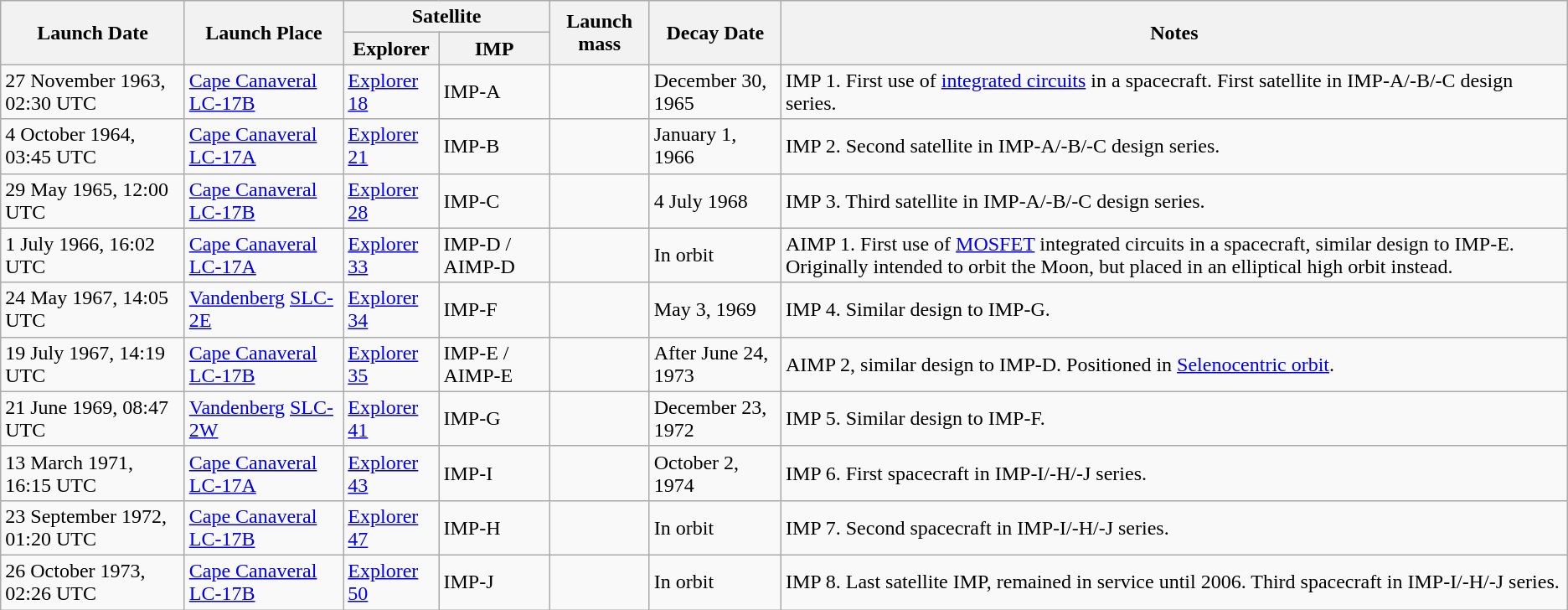<table class="wikitable sortable">
<tr>
<th rowspan="2">Launch Date</th>
<th rowspan="2">Launch Place</th>
<th colspan="2">Satellite</th>
<th rowspan="2">Launch mass</th>
<th rowspan="2">Decay Date</th>
<th rowspan="2">Notes</th>
</tr>
<tr>
<th>Explorer</th>
<th>IMP</th>
</tr>
<tr>
<td>27 November 1963, 02:30 UTC</td>
<td><a href='#'>Cape Canaveral</a> <a href='#'>LC-17B</a></td>
<td><a href='#'>Explorer 18</a></td>
<td>IMP-A</td>
<td></td>
<td>December 30, 1965</td>
<td>IMP 1. First use of <a href='#'>integrated circuits</a> in a spacecraft. First satellite in IMP-A/-B/-C design series.</td>
</tr>
<tr>
<td>4 October 1964, 03:45 UTC</td>
<td><a href='#'>Cape Canaveral</a> <a href='#'>LC-17A</a></td>
<td><a href='#'>Explorer 21</a></td>
<td>IMP-B</td>
<td></td>
<td>January 1, 1966</td>
<td>IMP 2. Second satellite in IMP-A/-B/-C design series.</td>
</tr>
<tr>
<td>29 May 1965, 12:00 UTC</td>
<td><a href='#'>Cape Canaveral</a> <a href='#'>LC-17B</a></td>
<td><a href='#'>Explorer 28</a></td>
<td>IMP-C</td>
<td></td>
<td>4 July 1968</td>
<td>IMP 3. Third satellite in IMP-A/-B/-C design series.</td>
</tr>
<tr>
<td>1 July 1966, 16:02 UTC</td>
<td><a href='#'>Cape Canaveral</a> <a href='#'>LC-17A</a></td>
<td><a href='#'>Explorer 33</a></td>
<td>IMP-D / AIMP-D</td>
<td></td>
<td>In orbit</td>
<td>AIMP 1. First use of <a href='#'>MOSFET</a> integrated circuits in a spacecraft, similar design to IMP-E. Originally intended to orbit the Moon, but placed in an elliptical high orbit instead.</td>
</tr>
<tr>
<td>24 May 1967, 14:05 UTC</td>
<td><a href='#'>Vandenberg</a> <a href='#'>SLC-2E</a></td>
<td><a href='#'>Explorer 34</a></td>
<td>IMP-F</td>
<td></td>
<td>May 3, 1969</td>
<td>IMP 4. Similar design to IMP-G.</td>
</tr>
<tr>
<td>19 July 1967, 14:19 UTC</td>
<td><a href='#'>Cape Canaveral</a> <a href='#'>LC-17B</a></td>
<td><a href='#'>Explorer 35</a></td>
<td>IMP-E / AIMP-E</td>
<td></td>
<td>After June 24, 1973</td>
<td>AIMP 2, similar design to IMP-D. Positioned in <a href='#'>Selenocentric orbit</a>.</td>
</tr>
<tr>
<td>21 June 1969, 08:47 UTC</td>
<td><a href='#'>Vandenberg</a> <a href='#'>SLC-2W</a></td>
<td><a href='#'>Explorer 41</a></td>
<td>IMP-G</td>
<td></td>
<td>December 23, 1972</td>
<td>IMP 5. Similar design to IMP-F.</td>
</tr>
<tr>
<td>13 March 1971, 16:15 UTC</td>
<td><a href='#'>Cape Canaveral</a> <a href='#'>LC-17A</a></td>
<td><a href='#'>Explorer 43</a></td>
<td>IMP-I</td>
<td></td>
<td>October 2, 1974</td>
<td>IMP 6. First spacecraft in IMP-I/-H/-J series.</td>
</tr>
<tr>
<td>23 September 1972, 01:20 UTC</td>
<td><a href='#'>Cape Canaveral</a> <a href='#'>LC-17B</a></td>
<td><a href='#'>Explorer 47</a></td>
<td>IMP-H</td>
<td></td>
<td>In orbit</td>
<td>IMP 7. Second spacecraft in IMP-I/-H/-J series.</td>
</tr>
<tr>
<td>26 October 1973, 02:26 UTC</td>
<td><a href='#'>Cape Canaveral</a> <a href='#'>LC-17B</a></td>
<td><a href='#'>Explorer 50</a></td>
<td>IMP-J</td>
<td></td>
<td>In orbit</td>
<td>IMP 8. Last satellite IMP, remained in service until 2006. Third spacecraft in IMP-I/-H/-J series.</td>
</tr>
</table>
